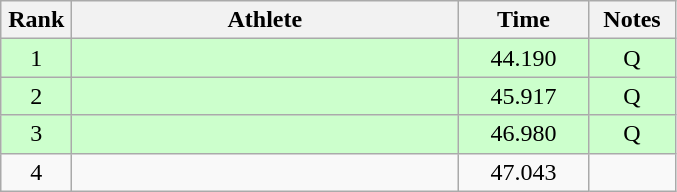<table class=wikitable style="text-align:center">
<tr>
<th width=40>Rank</th>
<th width=250>Athlete</th>
<th width=80>Time</th>
<th width=50>Notes</th>
</tr>
<tr bgcolor="ccffcc">
<td>1</td>
<td align=left></td>
<td>44.190</td>
<td>Q</td>
</tr>
<tr bgcolor="ccffcc">
<td>2</td>
<td align=left></td>
<td>45.917</td>
<td>Q</td>
</tr>
<tr bgcolor="ccffcc">
<td>3</td>
<td align=left></td>
<td>46.980</td>
<td>Q</td>
</tr>
<tr>
<td>4</td>
<td align=left></td>
<td>47.043</td>
<td></td>
</tr>
</table>
